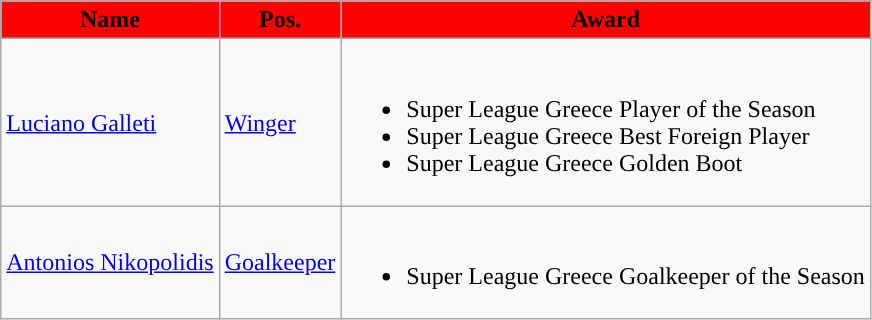<table class="wikitable">
<tr>
<th style="background:#FF0000;">Name</th>
<th style="background:#FF0000;">Pos.</th>
<th style="background:#FF0000; !"><strong>Award</strong></th>
</tr>
<tr>
<td> <a href='#'>Luciano Galleti</a></td>
<td><a href='#'>Winger</a></td>
<td><br><ul><li>Super League Greece Player of the Season</li><li>Super League Greece Best Foreign Player</li><li>Super League Greece Golden Boot</li></ul></td>
</tr>
<tr>
<td> <a href='#'>Antonios Nikopolidis</a></td>
<td><a href='#'>Goalkeeper</a></td>
<td><br><ul><li>Super League Greece Goalkeeper of the Season</li></ul></td>
</tr>
</table>
